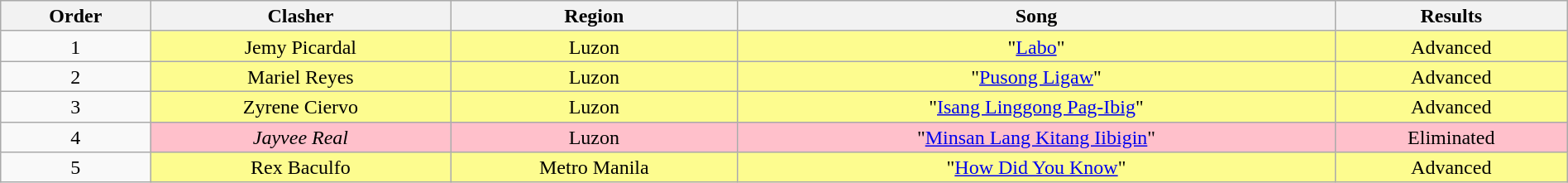<table class="wikitable" style="text-align:center; line-height:17px; width:100%;">
<tr>
<th>Order</th>
<th>Clasher</th>
<th>Region</th>
<th>Song</th>
<th>Results</th>
</tr>
<tr>
<td>1</td>
<td style="background:#fdfc8f;">Jemy Picardal</td>
<td style="background:#fdfc8f;">Luzon</td>
<td style="background:#fdfc8f;">"<a href='#'>Labo</a>"</td>
<td style="background:#fdfc8f;">Advanced</td>
</tr>
<tr>
<td>2</td>
<td style="background:#fdfc8f;">Mariel Reyes</td>
<td style="background:#fdfc8f;">Luzon</td>
<td style="background:#fdfc8f;">"<a href='#'>Pusong Ligaw</a>"</td>
<td style="background:#fdfc8f;">Advanced</td>
</tr>
<tr>
<td>3</td>
<td style="background:#fdfc8f;">Zyrene Ciervo</td>
<td style="background:#fdfc8f;">Luzon</td>
<td style="background:#fdfc8f;">"<a href='#'>Isang Linggong Pag-Ibig</a>"</td>
<td style="background:#fdfc8f;">Advanced</td>
</tr>
<tr>
<td>4</td>
<td style="background:pink;"><em>Jayvee Real</em></td>
<td style="background:pink;">Luzon</td>
<td style="background:pink;">"<a href='#'>Minsan Lang Kitang Iibigin</a>"</td>
<td style="background:pink;">Eliminated</td>
</tr>
<tr>
<td>5</td>
<td style="background:#fdfc8f;">Rex Baculfo</td>
<td style="background:#fdfc8f;">Metro Manila</td>
<td style="background:#fdfc8f;">"<a href='#'>How Did You Know</a>"</td>
<td style="background:#fdfc8f;">Advanced</td>
</tr>
</table>
